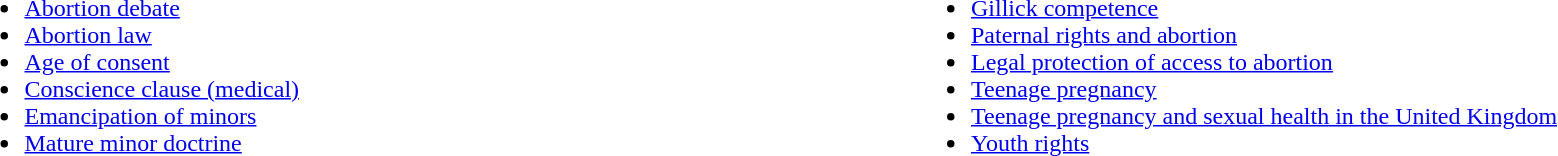<table width=100%>
<tr valign=top>
<td width=50%><br><ul><li><a href='#'>Abortion debate</a></li><li><a href='#'>Abortion law</a></li><li><a href='#'>Age of consent</a></li><li><a href='#'>Conscience clause (medical)</a></li><li><a href='#'>Emancipation of minors</a></li><li><a href='#'>Mature minor doctrine</a></li></ul></td>
<td width=50%><br><ul><li><a href='#'>Gillick competence</a></li><li><a href='#'>Paternal rights and abortion</a></li><li><a href='#'>Legal protection of access to abortion</a></li><li><a href='#'>Teenage pregnancy</a></li><li><a href='#'>Teenage pregnancy and sexual health in the United Kingdom</a></li><li><a href='#'>Youth rights</a></li></ul></td>
</tr>
</table>
